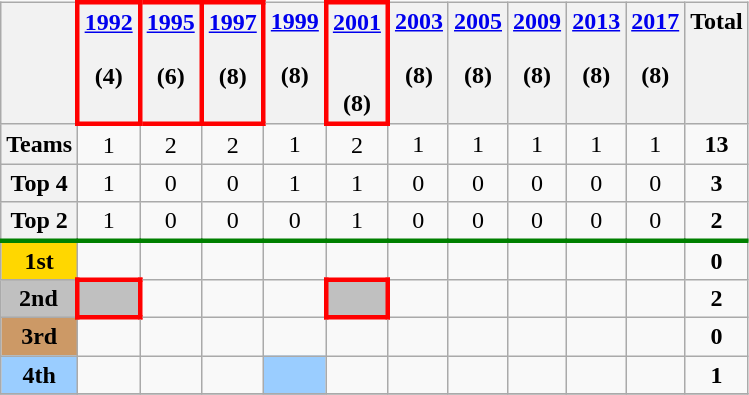<table class="wikitable" style="text-align: center">
<tr valign=top>
<th></th>
<th style="border:3px solid red"><a href='#'>1992</a><br><br>(4)</th>
<th style="border:3px solid red"><a href='#'>1995</a><br><br>(6)</th>
<th style="border:3px solid red"><a href='#'>1997</a><br><br>(8)</th>
<th><a href='#'>1999</a><br><br>(8)</th>
<th style="border:3px solid red"><a href='#'>2001</a><br><br><br>(8)</th>
<th><a href='#'>2003</a><br><br>(8)</th>
<th><a href='#'>2005</a><br><br>(8)</th>
<th><a href='#'>2009</a><br><br>(8)</th>
<th><a href='#'>2013</a><br><br>(8)</th>
<th><a href='#'>2017</a><br><br>(8)</th>
<th>Total</th>
</tr>
<tr>
<th>Teams</th>
<td>1</td>
<td>2</td>
<td>2</td>
<td>1</td>
<td>2</td>
<td>1</td>
<td>1</td>
<td>1</td>
<td>1</td>
<td>1</td>
<td><strong>13</strong></td>
</tr>
<tr>
<th>Top 4</th>
<td>1</td>
<td>0</td>
<td>0</td>
<td>1</td>
<td>1</td>
<td>0</td>
<td>0</td>
<td>0</td>
<td>0</td>
<td>0</td>
<td><strong>3</strong></td>
</tr>
<tr>
<th>Top 2</th>
<td>1</td>
<td>0</td>
<td>0</td>
<td>0</td>
<td>1</td>
<td>0</td>
<td>0</td>
<td>0</td>
<td>0</td>
<td>0</td>
<td><strong>2</strong></td>
</tr>
<tr>
</tr>
<tr style="border-top:3px solid green;">
<th style="background-color:gold">1st</th>
<td></td>
<td></td>
<td></td>
<td></td>
<td></td>
<td></td>
<td></td>
<td></td>
<td></td>
<td></td>
<td><strong>0</strong></td>
</tr>
<tr>
<th style="background-color:silver">2nd</th>
<td bgcolor=silver style="border: 3px solid red"></td>
<td></td>
<td></td>
<td></td>
<td bgcolor=silver style="border: 3px solid red"></td>
<td></td>
<td></td>
<td></td>
<td></td>
<td></td>
<td><strong>2</strong></td>
</tr>
<tr>
<th style="background-color:#cc9966">3rd</th>
<td></td>
<td></td>
<td></td>
<td></td>
<td></td>
<td></td>
<td></td>
<td></td>
<td></td>
<td></td>
<td><strong>0</strong></td>
</tr>
<tr>
<th style="background-color:#9acdff">4th</th>
<td></td>
<td></td>
<td></td>
<td bgcolor=#9acdff></td>
<td></td>
<td></td>
<td></td>
<td></td>
<td></td>
<td></td>
<td><strong>1</strong></td>
</tr>
<tr>
</tr>
</table>
